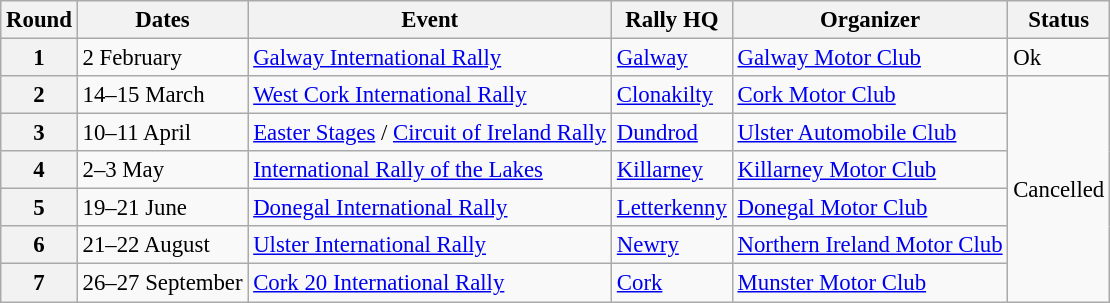<table class="wikitable" style="font-size: 95%;">
<tr>
<th>Round</th>
<th>Dates</th>
<th>Event</th>
<th>Rally HQ</th>
<th>Organizer</th>
<th>Status</th>
</tr>
<tr>
<th>1</th>
<td>2 February</td>
<td><a href='#'>Galway International Rally</a></td>
<td><a href='#'>Galway</a></td>
<td><a href='#'>Galway Motor Club</a></td>
<td>Ok</td>
</tr>
<tr>
<th>2</th>
<td>14–15 March</td>
<td><a href='#'>West Cork International Rally</a></td>
<td><a href='#'>Clonakilty</a></td>
<td><a href='#'>Cork Motor Club</a></td>
<td rowspan=6>Cancelled</td>
</tr>
<tr>
<th>3</th>
<td>10–11 April</td>
<td><a href='#'>Easter Stages</a> / <a href='#'>Circuit of Ireland Rally</a></td>
<td><a href='#'>Dundrod</a></td>
<td><a href='#'>Ulster Automobile Club</a></td>
</tr>
<tr>
<th>4</th>
<td>2–3 May</td>
<td><a href='#'>International Rally of the Lakes</a></td>
<td><a href='#'>Killarney</a></td>
<td><a href='#'>Killarney Motor Club</a></td>
</tr>
<tr>
<th>5</th>
<td>19–21 June</td>
<td><a href='#'>Donegal International Rally</a></td>
<td><a href='#'>Letterkenny</a></td>
<td><a href='#'>Donegal Motor Club</a></td>
</tr>
<tr>
<th>6</th>
<td>21–22 August</td>
<td><a href='#'>Ulster International Rally</a></td>
<td><a href='#'>Newry</a></td>
<td><a href='#'>Northern Ireland Motor Club</a></td>
</tr>
<tr>
<th>7</th>
<td>26–27 September</td>
<td><a href='#'>Cork 20 International Rally</a></td>
<td><a href='#'>Cork</a></td>
<td><a href='#'>Munster Motor Club</a></td>
</tr>
</table>
